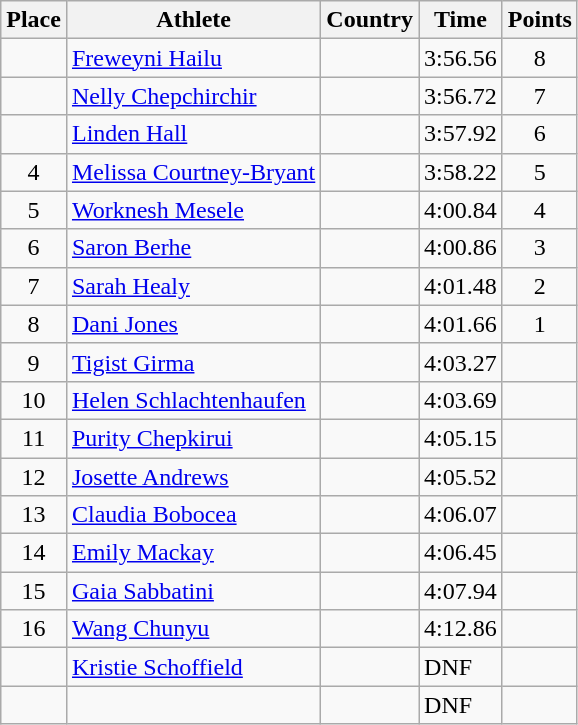<table class="wikitable">
<tr>
<th>Place</th>
<th>Athlete</th>
<th>Country</th>
<th>Time</th>
<th>Points</th>
</tr>
<tr>
<td align=center></td>
<td><a href='#'>Freweyni Hailu</a></td>
<td></td>
<td>3:56.56</td>
<td align=center>8</td>
</tr>
<tr>
<td align=center></td>
<td><a href='#'>Nelly Chepchirchir</a></td>
<td></td>
<td>3:56.72</td>
<td align=center>7</td>
</tr>
<tr>
<td align=center></td>
<td><a href='#'>Linden Hall</a></td>
<td></td>
<td>3:57.92</td>
<td align=center>6</td>
</tr>
<tr>
<td align=center>4</td>
<td><a href='#'>Melissa Courtney-Bryant</a></td>
<td></td>
<td>3:58.22</td>
<td align=center>5</td>
</tr>
<tr>
<td align=center>5</td>
<td><a href='#'>Worknesh Mesele</a></td>
<td></td>
<td>4:00.84</td>
<td align=center>4</td>
</tr>
<tr>
<td align=center>6</td>
<td><a href='#'>Saron Berhe</a></td>
<td></td>
<td>4:00.86</td>
<td align=center>3</td>
</tr>
<tr>
<td align=center>7</td>
<td><a href='#'>Sarah Healy</a></td>
<td></td>
<td>4:01.48</td>
<td align=center>2</td>
</tr>
<tr>
<td align=center>8</td>
<td><a href='#'>Dani Jones</a></td>
<td></td>
<td>4:01.66</td>
<td align=center>1</td>
</tr>
<tr>
<td align=center>9</td>
<td><a href='#'>Tigist Girma</a></td>
<td></td>
<td>4:03.27</td>
<td align=center></td>
</tr>
<tr>
<td align=center>10</td>
<td><a href='#'>Helen Schlachtenhaufen</a></td>
<td></td>
<td>4:03.69</td>
<td align=center></td>
</tr>
<tr>
<td align=center>11</td>
<td><a href='#'>Purity Chepkirui</a></td>
<td></td>
<td>4:05.15</td>
<td align=center></td>
</tr>
<tr>
<td align=center>12</td>
<td><a href='#'>Josette Andrews</a></td>
<td></td>
<td>4:05.52</td>
<td align=center></td>
</tr>
<tr>
<td align=center>13</td>
<td><a href='#'>Claudia Bobocea</a></td>
<td></td>
<td>4:06.07</td>
<td align=center></td>
</tr>
<tr>
<td align=center>14</td>
<td><a href='#'>Emily Mackay</a></td>
<td></td>
<td>4:06.45</td>
<td align=center></td>
</tr>
<tr>
<td align=center>15</td>
<td><a href='#'>Gaia Sabbatini</a></td>
<td></td>
<td>4:07.94</td>
<td align=center></td>
</tr>
<tr>
<td align=center>16</td>
<td><a href='#'>Wang Chunyu</a></td>
<td></td>
<td>4:12.86</td>
<td align=center></td>
</tr>
<tr>
<td align=center></td>
<td><a href='#'>Kristie Schoffield</a></td>
<td></td>
<td>DNF</td>
<td align=center></td>
</tr>
<tr>
<td align=center></td>
<td></td>
<td></td>
<td>DNF</td>
<td align=center></td>
</tr>
</table>
